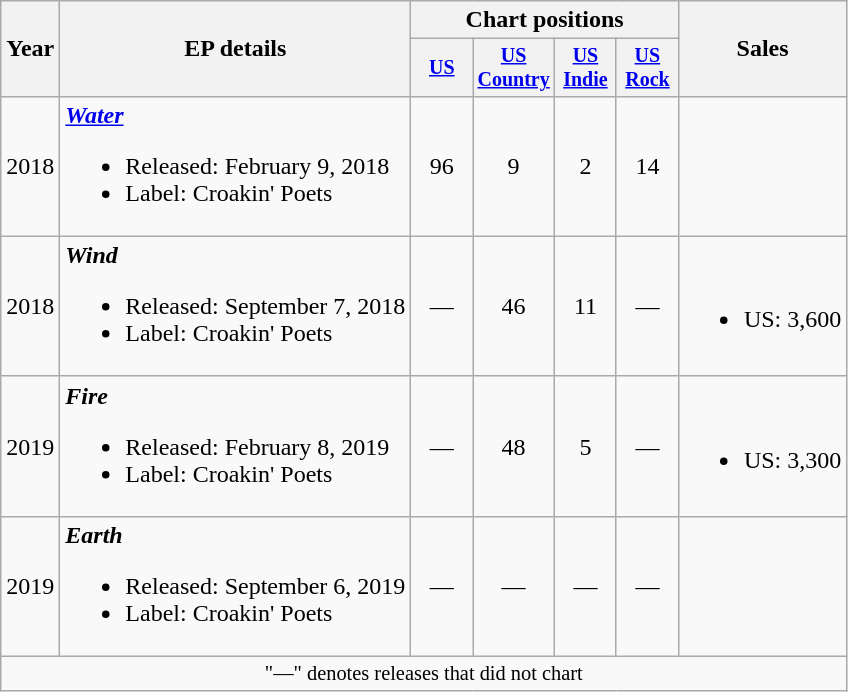<table class="wikitable" style="text-align:center">
<tr>
<th rowspan="2">Year</th>
<th rowspan="2">EP details</th>
<th colspan="4">Chart positions</th>
<th rowspan="2">Sales</th>
</tr>
<tr style="font-size:smaller">
<th width="35"><a href='#'>US</a><br></th>
<th width="35"><a href='#'>US Country</a><br></th>
<th width="35"><a href='#'>US Indie</a><br></th>
<th width="35"><a href='#'>US Rock</a><br></th>
</tr>
<tr>
<td>2018</td>
<td align="left"><strong><em><a href='#'>Water</a></em></strong><br><ul><li>Released: February 9, 2018</li><li>Label: Croakin' Poets</li></ul></td>
<td>96</td>
<td>9</td>
<td>2</td>
<td>14</td>
<td></td>
</tr>
<tr>
<td>2018</td>
<td align="left"><strong><em>Wind</em></strong><br><ul><li>Released: September 7, 2018</li><li>Label: Croakin' Poets</li></ul></td>
<td>—</td>
<td>46</td>
<td>11</td>
<td>—</td>
<td><br><ul><li>US: 3,600</li></ul></td>
</tr>
<tr>
<td>2019</td>
<td align="left"><strong><em>Fire</em></strong><br><ul><li>Released: February 8, 2019</li><li>Label: Croakin' Poets</li></ul></td>
<td>—</td>
<td>48</td>
<td>5</td>
<td>—</td>
<td><br><ul><li>US: 3,300</li></ul></td>
</tr>
<tr>
<td>2019</td>
<td align="left"><strong><em>Earth</em></strong><br><ul><li>Released: September 6, 2019</li><li>Label: Croakin' Poets</li></ul></td>
<td>—</td>
<td>—</td>
<td>—</td>
<td>—</td>
<td></td>
</tr>
<tr>
<td colspan="7" style="font-size:85%">"—" denotes releases that did not chart</td>
</tr>
</table>
